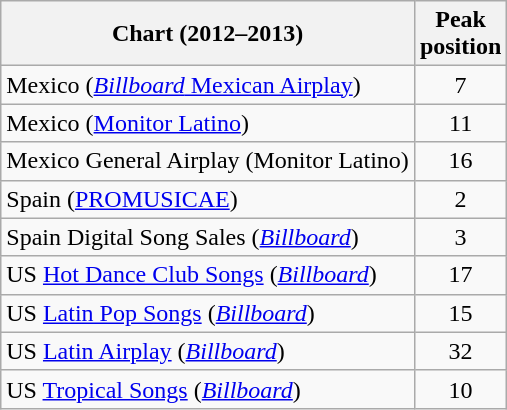<table class="wikitable plainrowheaders sortable">
<tr>
<th scope="col">Chart (2012–2013)</th>
<th scope="col">Peak<br>position</th>
</tr>
<tr>
<td>Mexico (<a href='#'><em>Billboard</em> Mexican Airplay</a>)</td>
<td style="text-align:center;">7</td>
</tr>
<tr>
<td>Mexico (<a href='#'>Monitor Latino</a>)</td>
<td style="text-align:center;">11</td>
</tr>
<tr>
<td align="left">Mexico General Airplay (Monitor Latino)</td>
<td style="text-align:center;">16</td>
</tr>
<tr>
<td>Spain (<a href='#'>PROMUSICAE</a>)</td>
<td align="center">2</td>
</tr>
<tr>
<td>Spain Digital Song Sales (<em><a href='#'>Billboard</a></em>)</td>
<td align="center">3</td>
</tr>
<tr>
<td>US <a href='#'>Hot Dance Club Songs</a> (<em><a href='#'>Billboard</a></em>)</td>
<td style="text-align:center;">17</td>
</tr>
<tr>
<td>US <a href='#'>Latin Pop Songs</a> (<em><a href='#'>Billboard</a></em>) </td>
<td style="text-align:center;">15</td>
</tr>
<tr>
<td>US <a href='#'>Latin Airplay</a> (<em><a href='#'>Billboard</a></em>) </td>
<td style="text-align:center;">32</td>
</tr>
<tr>
<td>US <a href='#'>Tropical Songs</a> (<em><a href='#'>Billboard</a></em>) </td>
<td style="text-align:center;">10</td>
</tr>
</table>
